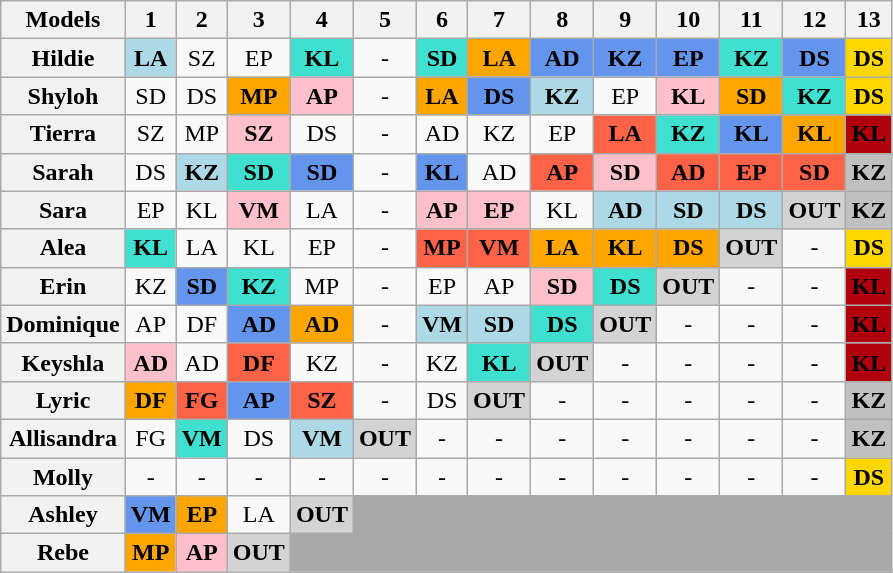<table class="wikitable" style="text-align:center">
<tr>
<th>Models</th>
<th>1</th>
<th>2</th>
<th>3</th>
<th>4</th>
<th>5</th>
<th>6</th>
<th>7</th>
<th>8</th>
<th>9</th>
<th>10</th>
<th>11</th>
<th>12</th>
<th>13</th>
</tr>
<tr>
<th>Hildie</th>
<td bgcolor="lightblue"><strong>LA</strong></td>
<td>SZ</td>
<td>EP</td>
<td bgcolor="turquoise"><strong>KL</strong></td>
<td>-</td>
<td bgcolor="turquoise"><strong>SD</strong></td>
<td bgcolor="orange"><strong>LA</strong></td>
<td bgcolor="cornflowerblue"><strong>AD</strong></td>
<td bgcolor="cornflowerblue"><strong>KZ</strong></td>
<td bgcolor="cornflowerblue"><strong>EP</strong></td>
<td bgcolor="turquoise"><strong>KZ</strong></td>
<td bgcolor="cornflowerblue"><strong>DS</strong></td>
<td style="background:gold;"><strong>DS</strong></td>
</tr>
<tr>
<th>Shyloh</th>
<td>SD</td>
<td>DS</td>
<td bgcolor="orange"><strong>MP</strong></td>
<td bgcolor="pink"><strong>AP</strong></td>
<td>-</td>
<td bgcolor="orange"><strong>LA</strong></td>
<td bgcolor="cornflowerblue"><strong>DS</strong></td>
<td bgcolor="lightblue"><strong>KZ</strong></td>
<td>EP</td>
<td bgcolor="pink"><strong>KL</strong></td>
<td bgcolor="orange"><strong>SD</strong></td>
<td bgcolor="turquoise"><strong>KZ</strong></td>
<td style="background:gold;"><strong>DS</strong></td>
</tr>
<tr>
<th>Tierra</th>
<td>SZ</td>
<td>MP</td>
<td bgcolor="pink"><strong>SZ</strong></td>
<td>DS</td>
<td>-</td>
<td>AD</td>
<td>KZ</td>
<td>EP</td>
<td bgcolor="tomato"><strong>LA</strong></td>
<td bgcolor="turquoise"><strong>KZ</strong></td>
<td bgcolor="cornflowerblue"><strong>KL</strong></td>
<td bgcolor="orange"><strong>KL</strong></td>
<td bgcolor="bronze"><strong>KL</strong></td>
</tr>
<tr>
<th>Sarah</th>
<td>DS</td>
<td bgcolor="lightblue"><strong>KZ</strong></td>
<td bgcolor="turquoise"><strong>SD</strong></td>
<td bgcolor="cornflowerblue"><strong>SD</strong></td>
<td>-</td>
<td bgcolor="cornflowerblue"><strong>KL</strong></td>
<td>AD</td>
<td bgcolor="tomato"><strong>AP</strong></td>
<td bgcolor="pink"><strong>SD</strong></td>
<td bgcolor="tomato"><strong>AD</strong></td>
<td bgcolor="tomato"><strong>EP</strong></td>
<td bgcolor="tomato"><strong>SD</strong></td>
<td bgcolor="silver"><strong>KZ</strong></td>
</tr>
<tr>
<th>Sara</th>
<td>EP</td>
<td>KL</td>
<td bgcolor="pink"><strong>VM</strong></td>
<td>LA</td>
<td>-</td>
<td bgcolor="pink"><strong>AP</strong></td>
<td bgcolor="pink"><strong>EP</strong></td>
<td>KL</td>
<td bgcolor="lightblue"><strong>AD</strong></td>
<td bgcolor="lightblue"><strong>SD</strong></td>
<td bgcolor="lightblue"><strong>DS</strong></td>
<td bgcolor="lightgrey"><strong>OUT</strong></td>
<td bgcolor="silver"><strong>KZ</strong></td>
</tr>
<tr>
<th>Alea</th>
<td bgcolor="turquoise"><strong>KL</strong></td>
<td>LA</td>
<td>KL</td>
<td>EP</td>
<td>-</td>
<td bgcolor="tomato"><strong>MP</strong></td>
<td bgcolor="tomato"><strong>VM</strong></td>
<td bgcolor="orange"><strong>LA</strong></td>
<td bgcolor="orange"><strong>KL</strong></td>
<td bgcolor="orange"><strong>DS</strong></td>
<td style="background:lightgrey;"><strong>OUT</strong></td>
<td>-</td>
<td style="background:gold;"><strong>DS</strong></td>
</tr>
<tr>
<th>Erin</th>
<td>KZ</td>
<td bgcolor="cornflowerblue"><strong>SD</strong></td>
<td bgcolor="turquoise"><strong>KZ</strong></td>
<td>MP</td>
<td>-</td>
<td>EP</td>
<td>AP</td>
<td bgcolor="pink"><strong>SD</strong></td>
<td bgcolor="turquoise"><strong>DS</strong></td>
<td style="background:lightgrey;"><strong>OUT</strong></td>
<td>-</td>
<td>-</td>
<td bgcolor="bronze"><strong>KL</strong></td>
</tr>
<tr>
<th>Dominique</th>
<td>AP</td>
<td>DF</td>
<td bgcolor="cornflowerblue"><strong>AD</strong></td>
<td bgcolor="orange"><strong>AD</strong></td>
<td>-</td>
<td bgcolor="lightblue"><strong>VM</strong></td>
<td bgcolor="lightblue"><strong>SD</strong></td>
<td bgcolor="turquoise"><strong>DS</strong></td>
<td style="background:lightgrey;"><strong>OUT</strong></td>
<td>-</td>
<td>-</td>
<td>-</td>
<td bgcolor="bronze"><strong>KL</strong></td>
</tr>
<tr>
<th>Keyshla</th>
<td bgcolor="pink"><strong>AD</strong></td>
<td>AD</td>
<td bgcolor="tomato"><strong>DF</strong></td>
<td>KZ</td>
<td>-</td>
<td>KZ</td>
<td bgcolor="turquoise"><strong>KL</strong></td>
<td style="background:lightgrey;"><strong>OUT</strong></td>
<td>-</td>
<td>-</td>
<td>-</td>
<td>-</td>
<td bgcolor="bronze"><strong>KL</strong></td>
</tr>
<tr>
<th>Lyric</th>
<td bgcolor="orange"><strong>DF</strong></td>
<td bgcolor="tomato"><strong>FG</strong></td>
<td bgcolor="cornflowerblue"><strong>AP</strong></td>
<td bgcolor="tomato"><strong>SZ</strong></td>
<td>-</td>
<td>DS</td>
<td style="background:lightgrey;"><strong>OUT</strong></td>
<td>-</td>
<td>-</td>
<td>-</td>
<td>-</td>
<td>-</td>
<td bgcolor="silver"><strong>KZ</strong></td>
</tr>
<tr>
<th>Allisandra</th>
<td>FG</td>
<td bgcolor="turquoise"><strong>VM</strong></td>
<td>DS</td>
<td bgcolor="lightblue"><strong>VM</strong></td>
<td style="background:lightgrey;"><strong>OUT</strong></td>
<td>-</td>
<td>-</td>
<td>-</td>
<td>-</td>
<td>-</td>
<td>-</td>
<td>-</td>
<td bgcolor="silver"><strong>KZ</strong></td>
</tr>
<tr>
<th>Molly</th>
<td>-</td>
<td>-</td>
<td>-</td>
<td>-</td>
<td>-</td>
<td>-</td>
<td>-</td>
<td>-</td>
<td>-</td>
<td>-</td>
<td>-</td>
<td>-</td>
<td bgcolor="gold"><strong>DS</strong></td>
</tr>
<tr>
<th>Ashley</th>
<td bgcolor="cornflowerblue"><strong>VM</strong></td>
<td bgcolor="orange"><strong>EP</strong></td>
<td>LA</td>
<td style="background:lightgrey;"><strong>OUT</strong></td>
<td bgcolor="darkgray" colspan="9"></td>
</tr>
<tr>
<th>Rebe</th>
<td bgcolor="orange"><strong>MP</strong></td>
<td bgcolor="pink"><strong>AP</strong></td>
<td style="background:lightgrey;"><strong>OUT</strong></td>
<td bgcolor="darkgray" colspan="10"></td>
</tr>
</table>
